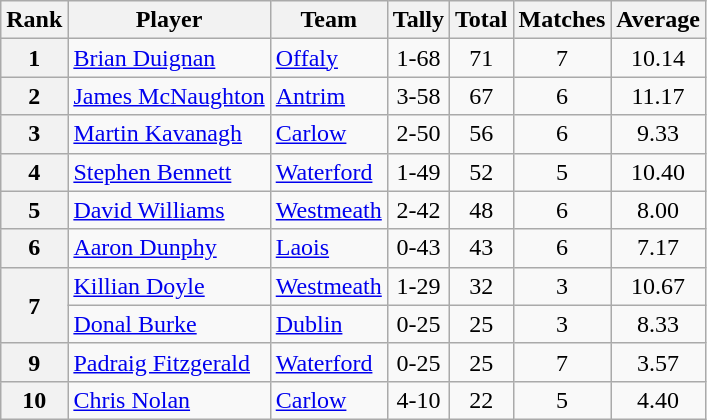<table class="wikitable sortable">
<tr>
<th>Rank</th>
<th>Player</th>
<th>Team</th>
<th>Tally</th>
<th>Total</th>
<th>Matches</th>
<th>Average</th>
</tr>
<tr>
<th>1</th>
<td><a href='#'>Brian Duignan</a></td>
<td><a href='#'>Offaly</a></td>
<td align=center>1-68</td>
<td align=center>71</td>
<td align=center>7</td>
<td align=center>10.14</td>
</tr>
<tr>
<th>2</th>
<td><a href='#'>James McNaughton</a></td>
<td><a href='#'>Antrim</a></td>
<td align=center>3-58</td>
<td align=center>67</td>
<td align=center>6</td>
<td align=center>11.17</td>
</tr>
<tr>
<th>3</th>
<td><a href='#'>Martin Kavanagh</a></td>
<td><a href='#'>Carlow</a></td>
<td align=center>2-50</td>
<td align=center>56</td>
<td align=center>6</td>
<td align=center>9.33</td>
</tr>
<tr>
<th>4</th>
<td><a href='#'>Stephen Bennett</a></td>
<td><a href='#'>Waterford</a></td>
<td align="center">1-49</td>
<td align=center>52</td>
<td align=center>5</td>
<td align=center>10.40</td>
</tr>
<tr>
<th>5</th>
<td><a href='#'>David Williams</a></td>
<td><a href='#'>Westmeath</a></td>
<td align=center>2-42</td>
<td align=center>48</td>
<td align=center>6</td>
<td align=center>8.00</td>
</tr>
<tr>
<th>6</th>
<td><a href='#'>Aaron Dunphy</a></td>
<td><a href='#'>Laois</a></td>
<td align="center">0-43</td>
<td align="center">43</td>
<td align="center">6</td>
<td align=center>7.17</td>
</tr>
<tr>
<th rowspan="2">7</th>
<td><a href='#'>Killian Doyle</a></td>
<td><a href='#'>Westmeath</a></td>
<td align=center>1-29</td>
<td align=center>32</td>
<td align=center>3</td>
<td align=center>10.67</td>
</tr>
<tr>
<td><a href='#'>Donal Burke</a></td>
<td><a href='#'>Dublin</a></td>
<td align=center>0-25</td>
<td align=center>25</td>
<td align=center>3</td>
<td align=center>8.33</td>
</tr>
<tr>
<th>9</th>
<td><a href='#'>Padraig Fitzgerald</a></td>
<td><a href='#'>Waterford</a></td>
<td align="center">0-25</td>
<td align="center">25</td>
<td align="center">7</td>
<td align=center>3.57</td>
</tr>
<tr>
<th>10</th>
<td><a href='#'>Chris Nolan</a></td>
<td><a href='#'>Carlow</a></td>
<td align="center">4-10</td>
<td align="center">22</td>
<td align="center">5</td>
<td align="center">4.40</td>
</tr>
</table>
